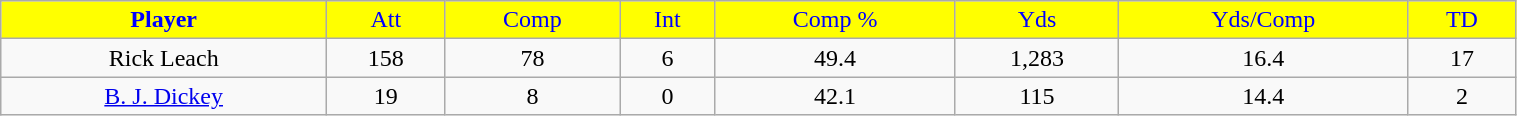<table class="wikitable" style="width:80%;">
<tr style="text-align:center; background:yellow; color:blue;">
<td><strong>Player</strong></td>
<td>Att</td>
<td>Comp</td>
<td>Int</td>
<td>Comp %</td>
<td>Yds</td>
<td>Yds/Comp</td>
<td>TD</td>
</tr>
<tr style="text-align:center;" bgcolor="">
<td>Rick Leach</td>
<td>158</td>
<td>78</td>
<td>6</td>
<td>49.4</td>
<td>1,283</td>
<td>16.4</td>
<td>17</td>
</tr>
<tr style="text-align:center;" bgcolor="">
<td><a href='#'>B. J. Dickey</a></td>
<td>19</td>
<td>8</td>
<td>0</td>
<td>42.1</td>
<td>115</td>
<td>14.4</td>
<td>2</td>
</tr>
</table>
